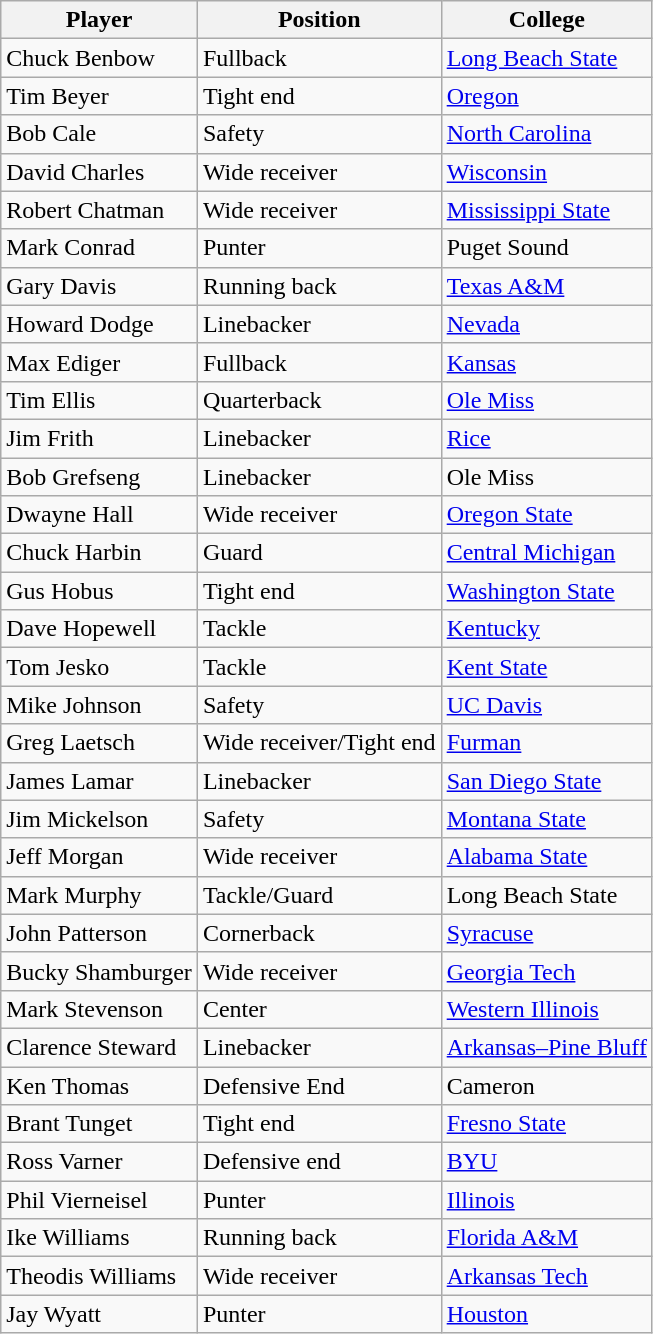<table class="wikitable">
<tr>
<th>Player</th>
<th>Position</th>
<th>College</th>
</tr>
<tr>
<td>Chuck Benbow</td>
<td>Fullback</td>
<td><a href='#'>Long Beach State</a></td>
</tr>
<tr>
<td>Tim Beyer</td>
<td>Tight end</td>
<td><a href='#'>Oregon</a></td>
</tr>
<tr>
<td>Bob Cale</td>
<td>Safety</td>
<td><a href='#'>North Carolina</a></td>
</tr>
<tr>
<td>David Charles</td>
<td>Wide receiver</td>
<td><a href='#'>Wisconsin</a></td>
</tr>
<tr>
<td>Robert Chatman</td>
<td>Wide receiver</td>
<td><a href='#'>Mississippi State</a></td>
</tr>
<tr>
<td>Mark Conrad</td>
<td>Punter</td>
<td>Puget Sound</td>
</tr>
<tr>
<td>Gary Davis</td>
<td>Running back</td>
<td><a href='#'>Texas A&M</a></td>
</tr>
<tr>
<td>Howard Dodge</td>
<td>Linebacker</td>
<td><a href='#'>Nevada</a></td>
</tr>
<tr>
<td>Max Ediger</td>
<td>Fullback</td>
<td><a href='#'>Kansas</a></td>
</tr>
<tr>
<td>Tim Ellis</td>
<td>Quarterback</td>
<td><a href='#'>Ole Miss</a></td>
</tr>
<tr>
<td>Jim Frith</td>
<td>Linebacker</td>
<td><a href='#'>Rice</a></td>
</tr>
<tr>
<td>Bob Grefseng</td>
<td>Linebacker</td>
<td>Ole Miss</td>
</tr>
<tr>
<td>Dwayne Hall</td>
<td>Wide receiver</td>
<td><a href='#'>Oregon State</a></td>
</tr>
<tr>
<td>Chuck Harbin</td>
<td>Guard</td>
<td><a href='#'>Central Michigan</a></td>
</tr>
<tr>
<td>Gus Hobus</td>
<td>Tight end</td>
<td><a href='#'>Washington State</a></td>
</tr>
<tr>
<td>Dave Hopewell</td>
<td>Tackle</td>
<td><a href='#'>Kentucky</a></td>
</tr>
<tr>
<td>Tom Jesko</td>
<td>Tackle</td>
<td><a href='#'>Kent State</a></td>
</tr>
<tr>
<td>Mike Johnson</td>
<td>Safety</td>
<td><a href='#'>UC Davis</a></td>
</tr>
<tr>
<td>Greg Laetsch</td>
<td>Wide receiver/Tight end</td>
<td><a href='#'>Furman</a></td>
</tr>
<tr>
<td>James Lamar</td>
<td>Linebacker</td>
<td><a href='#'>San Diego State</a></td>
</tr>
<tr>
<td>Jim Mickelson</td>
<td>Safety</td>
<td><a href='#'>Montana State</a></td>
</tr>
<tr>
<td>Jeff Morgan</td>
<td>Wide receiver</td>
<td><a href='#'>Alabama State</a></td>
</tr>
<tr>
<td>Mark Murphy</td>
<td>Tackle/Guard</td>
<td>Long Beach State</td>
</tr>
<tr>
<td>John Patterson</td>
<td>Cornerback</td>
<td><a href='#'>Syracuse</a></td>
</tr>
<tr>
<td>Bucky Shamburger</td>
<td>Wide receiver</td>
<td><a href='#'>Georgia Tech</a></td>
</tr>
<tr>
<td>Mark Stevenson</td>
<td>Center</td>
<td><a href='#'>Western Illinois</a></td>
</tr>
<tr>
<td>Clarence Steward</td>
<td>Linebacker</td>
<td><a href='#'>Arkansas–Pine Bluff</a></td>
</tr>
<tr>
<td>Ken Thomas</td>
<td>Defensive End</td>
<td>Cameron</td>
</tr>
<tr>
<td>Brant Tunget</td>
<td>Tight end</td>
<td><a href='#'>Fresno State</a></td>
</tr>
<tr>
<td>Ross Varner</td>
<td>Defensive end</td>
<td><a href='#'>BYU</a></td>
</tr>
<tr>
<td>Phil Vierneisel</td>
<td>Punter</td>
<td><a href='#'>Illinois</a></td>
</tr>
<tr>
<td>Ike Williams</td>
<td>Running back</td>
<td><a href='#'>Florida A&M</a></td>
</tr>
<tr>
<td>Theodis Williams</td>
<td>Wide receiver</td>
<td><a href='#'>Arkansas Tech</a></td>
</tr>
<tr>
<td>Jay Wyatt</td>
<td>Punter</td>
<td><a href='#'>Houston</a></td>
</tr>
</table>
